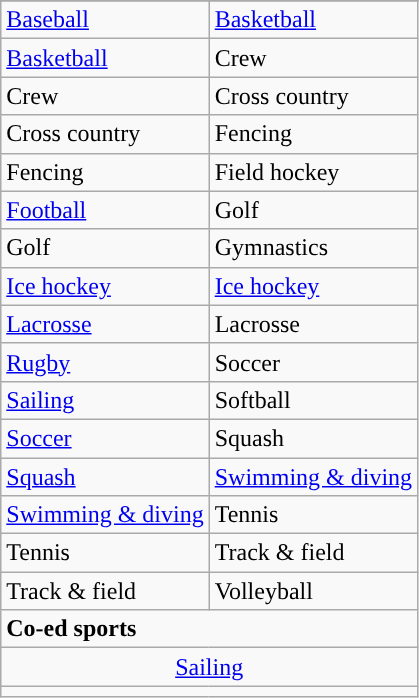<table class="wikitable" style= " ">
<tr>
</tr>
<tr>
<td><a href='#'>Baseball</a></td>
<td><a href='#'>Basketball</a></td>
</tr>
<tr>
<td><a href='#'>Basketball</a></td>
<td>Crew</td>
</tr>
<tr>
<td>Crew</td>
<td>Cross country</td>
</tr>
<tr>
<td>Cross country</td>
<td>Fencing</td>
</tr>
<tr>
<td>Fencing</td>
<td>Field hockey</td>
</tr>
<tr>
<td><a href='#'>Football</a></td>
<td>Golf</td>
</tr>
<tr>
<td>Golf</td>
<td>Gymnastics</td>
</tr>
<tr>
<td><a href='#'>Ice hockey</a></td>
<td><a href='#'>Ice hockey</a></td>
</tr>
<tr>
<td><a href='#'>Lacrosse</a></td>
<td>Lacrosse</td>
</tr>
<tr>
<td><a href='#'>Rugby</a> </td>
<td>Soccer</td>
</tr>
<tr>
<td><a href='#'>Sailing</a></td>
<td>Softball</td>
</tr>
<tr>
<td><a href='#'>Soccer</a></td>
<td>Squash</td>
</tr>
<tr>
<td><a href='#'>Squash</a></td>
<td><a href='#'>Swimming & diving</a></td>
</tr>
<tr>
<td><a href='#'>Swimming & diving</a></td>
<td>Tennis</td>
</tr>
<tr>
<td>Tennis</td>
<td>Track & field</td>
</tr>
<tr>
<td>Track & field</td>
<td>Volleyball</td>
</tr>
<tr>
<td colspan="2"><strong>Co-ed sports</strong></td>
</tr>
<tr style="text-align:center">
<td colspan="2"><a href='#'>Sailing</a></td>
</tr>
<tr>
<td colspan="2"></td>
</tr>
</table>
